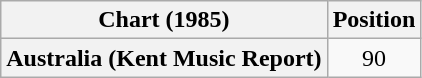<table class="wikitable plainrowheaders" style="text-align:center">
<tr>
<th scope="col">Chart (1985)</th>
<th scope="col">Position</th>
</tr>
<tr>
<th scope="row">Australia (Kent Music Report)</th>
<td>90</td>
</tr>
</table>
